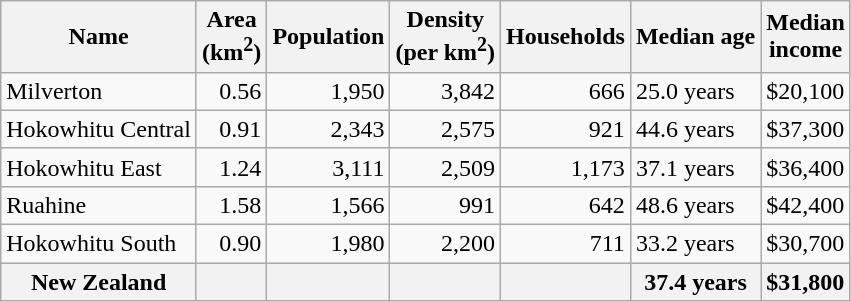<table class="wikitable">
<tr>
<th>Name</th>
<th>Area<br>(km<sup>2</sup>)</th>
<th>Population</th>
<th>Density<br>(per km<sup>2</sup>)</th>
<th>Households</th>
<th>Median age</th>
<th>Median<br>income</th>
</tr>
<tr>
<td>Milverton</td>
<td style="text-align:right;">0.56</td>
<td style="text-align:right;">1,950</td>
<td style="text-align:right;">3,842</td>
<td style="text-align:right;">666</td>
<td>25.0 years</td>
<td>$20,100</td>
</tr>
<tr>
<td>Hokowhitu Central</td>
<td style="text-align:right;">0.91</td>
<td style="text-align:right;">2,343</td>
<td style="text-align:right;">2,575</td>
<td style="text-align:right;">921</td>
<td>44.6 years</td>
<td>$37,300</td>
</tr>
<tr>
<td>Hokowhitu East</td>
<td style="text-align:right;">1.24</td>
<td style="text-align:right;">3,111</td>
<td style="text-align:right;">2,509</td>
<td style="text-align:right;">1,173</td>
<td>37.1 years</td>
<td>$36,400</td>
</tr>
<tr>
<td>Ruahine</td>
<td style="text-align:right;">1.58</td>
<td style="text-align:right;">1,566</td>
<td style="text-align:right;">991</td>
<td style="text-align:right;">642</td>
<td>48.6 years</td>
<td>$42,400</td>
</tr>
<tr>
<td>Hokowhitu South</td>
<td style="text-align:right;">0.90</td>
<td style="text-align:right;">1,980</td>
<td style="text-align:right;">2,200</td>
<td style="text-align:right;">711</td>
<td>33.2 years</td>
<td>$30,700</td>
</tr>
<tr>
<th>New Zealand</th>
<th></th>
<th></th>
<th></th>
<th></th>
<th>37.4 years</th>
<th style="text-align:left;">$31,800</th>
</tr>
</table>
